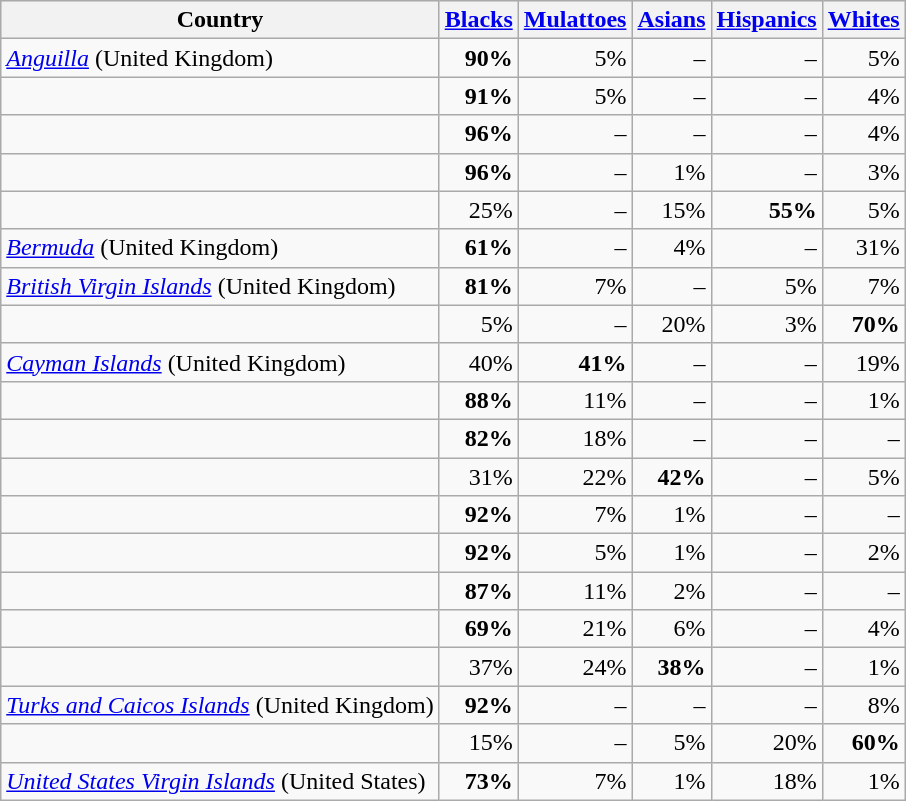<table class="wikitable sortable" style="text-align: right">
<tr style="background:#e8e8e8;">
<th>Country</th>
<th><a href='#'>Blacks</a></th>
<th><a href='#'>Mulattoes</a></th>
<th><a href='#'>Asians</a></th>
<th><a href='#'>Hispanics</a></th>
<th><a href='#'>Whites</a></th>
</tr>
<tr>
<td style="text-align:left;"> <em><a href='#'>Anguilla</a></em> (United Kingdom)</td>
<td><strong>90%</strong></td>
<td>5%</td>
<td>–</td>
<td>–</td>
<td 3.7%>5%</td>
</tr>
<tr>
<td style="text-align:left;"></td>
<td><strong>91%</strong></td>
<td>5%</td>
<td>–</td>
<td>–</td>
<td 2%>4%</td>
</tr>
<tr>
<td style="text-align:left;"></td>
<td><strong>96%</strong></td>
<td>–</td>
<td>–</td>
<td>–</td>
<td 2%>4%</td>
</tr>
<tr>
<td style="text-align:left;"></td>
<td><strong>96%</strong></td>
<td>–</td>
<td>1%</td>
<td>–</td>
<td 3%>3%</td>
</tr>
<tr>
<td style="text-align:left;"></td>
<td>25%</td>
<td>–</td>
<td>15%</td>
<td><strong> 55%</strong></td>
<td>5%</td>
</tr>
<tr>
<td style="text-align:left;"> <em><a href='#'>Bermuda</a></em> (United Kingdom)</td>
<td><strong>61%</strong></td>
<td>–</td>
<td>4%</td>
<td>–</td>
<td 34.1%>31%</td>
</tr>
<tr>
<td style="text-align:left;"> <em><a href='#'>British Virgin Islands</a></em> (United Kingdom)</td>
<td><strong>81%</strong></td>
<td>7%</td>
<td>–</td>
<td>5%</td>
<td>7%</td>
</tr>
<tr>
<td style="text-align:left;"></td>
<td>5%</td>
<td>–</td>
<td>20%</td>
<td>3%</td>
<td><strong>70%</strong></td>
</tr>
<tr>
<td style="text-align:left;"> <em><a href='#'>Cayman Islands</a></em> (United Kingdom)</td>
<td>40%</td>
<td><strong>41%</strong></td>
<td>–</td>
<td>–</td>
<td>19%</td>
</tr>
<tr>
<td style="text-align:left;"></td>
<td><strong>88%</strong></td>
<td>11%</td>
<td>–</td>
<td>–</td>
<td>1%</td>
</tr>
<tr>
<td style="text-align:left;"></td>
<td><strong>82%</strong></td>
<td>18%</td>
<td>–</td>
<td>–</td>
<td>–</td>
</tr>
<tr>
<td style="text-align:left;"></td>
<td>31%</td>
<td>22%</td>
<td><strong>42%</strong></td>
<td>–</td>
<td>5%</td>
</tr>
<tr>
<td style="text-align:left;"></td>
<td><strong>92%</strong></td>
<td>7%</td>
<td>1%</td>
<td>–</td>
<td>–</td>
</tr>
<tr>
<td style="text-align:left;"></td>
<td><strong>92%</strong></td>
<td>5%</td>
<td>1%</td>
<td>–</td>
<td>2%</td>
</tr>
<tr>
<td style="text-align:left;"></td>
<td><strong>87%</strong></td>
<td>11%</td>
<td>2%</td>
<td>–</td>
<td>–</td>
</tr>
<tr>
<td style="text-align:left;"></td>
<td><strong>69%</strong></td>
<td>21%</td>
<td>6%</td>
<td>–</td>
<td>4%</td>
</tr>
<tr>
<td style="text-align:left;"></td>
<td>37%</td>
<td>24%</td>
<td><strong>38%</strong></td>
<td>–</td>
<td>1%</td>
</tr>
<tr>
<td style="text-align:left;"> <em><a href='#'>Turks and Caicos Islands</a></em> (United Kingdom)</td>
<td><strong>92%</strong></td>
<td>–</td>
<td>–</td>
<td>–</td>
<td>8%</td>
</tr>
<tr>
<td style="text-align:left;"></td>
<td>15%</td>
<td>–</td>
<td>5%</td>
<td>20%</td>
<td><strong>60%</strong></td>
</tr>
<tr>
<td style="text-align:left;"> <em><a href='#'>United States Virgin Islands</a></em> (United States)</td>
<td><strong>73%</strong></td>
<td>7%</td>
<td>1%</td>
<td>18%</td>
<td>1%</td>
</tr>
</table>
